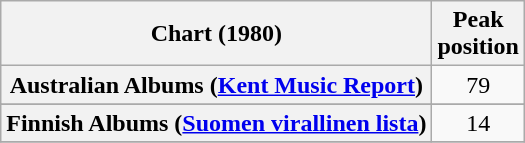<table class="wikitable plainrowheaders sortable" style="text-align:center">
<tr>
<th scope="col">Chart (1980)</th>
<th scope="col">Peak<br>position</th>
</tr>
<tr>
<th scope="row">Australian Albums (<a href='#'>Kent Music Report</a>)</th>
<td>79</td>
</tr>
<tr>
</tr>
<tr>
<th scope="row">Finnish Albums (<a href='#'>Suomen virallinen lista</a>)</th>
<td>14</td>
</tr>
<tr>
</tr>
</table>
